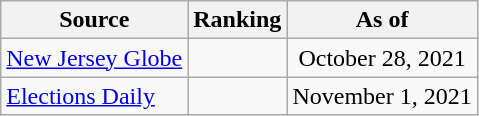<table class="wikitable" style="text-align:center">
<tr>
<th>Source</th>
<th>Ranking</th>
<th>As of</th>
</tr>
<tr>
<td align=left><a href='#'>New Jersey Globe</a></td>
<td></td>
<td>October 28, 2021</td>
</tr>
<tr>
<td align=left><a href='#'>Elections Daily</a></td>
<td></td>
<td>November 1, 2021</td>
</tr>
</table>
